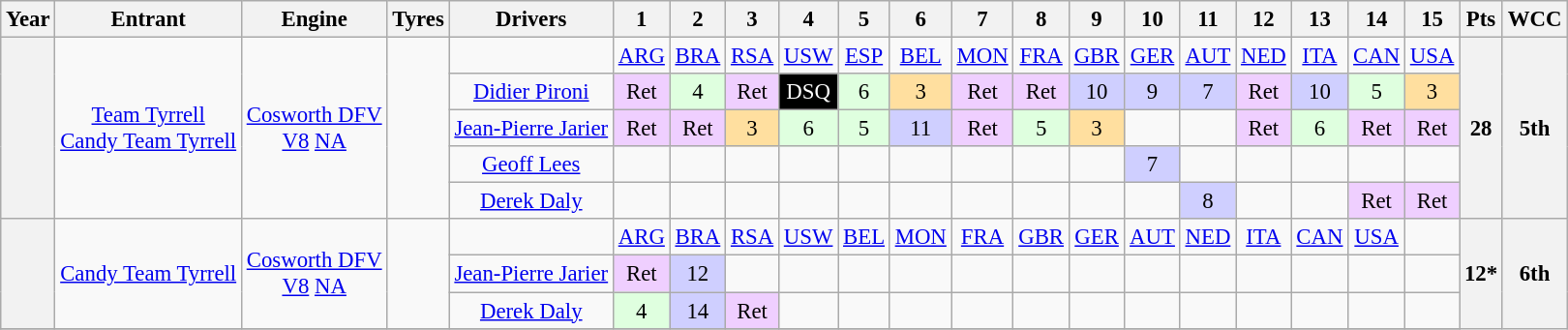<table class="wikitable" style="text-align:center; font-size:95%">
<tr>
<th>Year</th>
<th>Entrant</th>
<th>Engine</th>
<th>Tyres</th>
<th>Drivers</th>
<th>1</th>
<th>2</th>
<th>3</th>
<th>4</th>
<th>5</th>
<th>6</th>
<th>7</th>
<th>8</th>
<th>9</th>
<th>10</th>
<th>11</th>
<th>12</th>
<th>13</th>
<th>14</th>
<th>15</th>
<th>Pts</th>
<th>WCC</th>
</tr>
<tr>
<th rowspan="5"></th>
<td rowspan="5"><a href='#'>Team Tyrrell</a><br><a href='#'>Candy Team Tyrrell</a></td>
<td rowspan="5"><a href='#'>Cosworth DFV</a><br><a href='#'>V8</a> <a href='#'>NA</a></td>
<td rowspan="5"></td>
<td></td>
<td><a href='#'>ARG</a></td>
<td><a href='#'>BRA</a></td>
<td><a href='#'>RSA</a></td>
<td><a href='#'>USW</a></td>
<td><a href='#'>ESP</a></td>
<td><a href='#'>BEL</a></td>
<td><a href='#'>MON</a></td>
<td><a href='#'>FRA</a></td>
<td><a href='#'>GBR</a></td>
<td><a href='#'>GER</a></td>
<td><a href='#'>AUT</a></td>
<td><a href='#'>NED</a></td>
<td><a href='#'>ITA</a></td>
<td><a href='#'>CAN</a></td>
<td><a href='#'>USA</a></td>
<th rowspan="5">28</th>
<th rowspan="5">5th</th>
</tr>
<tr>
<td><a href='#'>Didier Pironi</a></td>
<td style="background:#EFCFFF;">Ret</td>
<td style="background:#DFFFDF;">4</td>
<td style="background:#EFCFFF;">Ret</td>
<td style="background:#000000; color:white"><span>DSQ</span></td>
<td style="background:#DFFFDF;">6</td>
<td style="background:#FFDF9F;">3</td>
<td style="background:#EFCFFF;">Ret</td>
<td style="background:#EFCFFF;">Ret</td>
<td style="background:#CFCFFF;">10</td>
<td style="background:#CFCFFF;">9</td>
<td style="background:#CFCFFF;">7</td>
<td style="background:#EFCFFF;">Ret</td>
<td style="background:#CFCFFF;">10</td>
<td style="background:#DFFFDF;">5</td>
<td style="background:#FFDF9F;">3</td>
</tr>
<tr>
<td><a href='#'>Jean-Pierre Jarier</a></td>
<td style="background:#EFCFFF;">Ret</td>
<td style="background:#EFCFFF;">Ret</td>
<td style="background:#FFDF9F;">3</td>
<td style="background:#DFFFDF;">6</td>
<td style="background:#DFFFDF;">5</td>
<td style="background:#CFCFFF;">11</td>
<td style="background:#EFCFFF;">Ret</td>
<td style="background:#DFFFDF;">5</td>
<td style="background:#FFDF9F;">3</td>
<td></td>
<td></td>
<td style="background:#EFCFFF;">Ret</td>
<td style="background:#DFFFDF;">6</td>
<td style="background:#EFCFFF;">Ret</td>
<td style="background:#EFCFFF;">Ret</td>
</tr>
<tr>
<td><a href='#'>Geoff Lees</a></td>
<td></td>
<td></td>
<td></td>
<td></td>
<td></td>
<td></td>
<td></td>
<td></td>
<td></td>
<td style="background:#CFCFFF;">7</td>
<td></td>
<td></td>
<td></td>
<td></td>
<td></td>
</tr>
<tr>
<td><a href='#'>Derek Daly</a></td>
<td></td>
<td></td>
<td></td>
<td></td>
<td></td>
<td></td>
<td></td>
<td></td>
<td></td>
<td></td>
<td style="background:#CFCFFF;">8</td>
<td></td>
<td></td>
<td style="background:#EFCFFF;">Ret</td>
<td style="background:#EFCFFF;">Ret</td>
</tr>
<tr>
<th rowspan="3"></th>
<td rowspan="3"><a href='#'>Candy Team Tyrrell</a></td>
<td rowspan="3"><a href='#'>Cosworth DFV</a><br><a href='#'>V8</a> <a href='#'>NA</a></td>
<td rowspan="3"></td>
<td></td>
<td><a href='#'>ARG</a></td>
<td><a href='#'>BRA</a></td>
<td><a href='#'>RSA</a></td>
<td><a href='#'>USW</a></td>
<td><a href='#'>BEL</a></td>
<td><a href='#'>MON</a></td>
<td><a href='#'>FRA</a></td>
<td><a href='#'>GBR</a></td>
<td><a href='#'>GER</a></td>
<td><a href='#'>AUT</a></td>
<td><a href='#'>NED</a></td>
<td><a href='#'>ITA</a></td>
<td><a href='#'>CAN</a></td>
<td><a href='#'>USA</a></td>
<td></td>
<th rowspan="4">12*</th>
<th rowspan="4">6th</th>
</tr>
<tr>
<td><a href='#'>Jean-Pierre Jarier</a></td>
<td style="background:#EFCFFF;">Ret</td>
<td style="background:#CFCFFF;">12</td>
<td></td>
<td></td>
<td></td>
<td></td>
<td></td>
<td></td>
<td></td>
<td></td>
<td></td>
<td></td>
<td></td>
<td></td>
<td></td>
</tr>
<tr>
<td><a href='#'>Derek Daly</a></td>
<td style="background:#DFFFDF;">4</td>
<td style="background:#CFCFFF;">14</td>
<td style="background:#EFCFFF;">Ret</td>
<td></td>
<td></td>
<td></td>
<td></td>
<td></td>
<td></td>
<td></td>
<td></td>
<td></td>
<td></td>
<td></td>
<td></td>
</tr>
<tr>
</tr>
</table>
